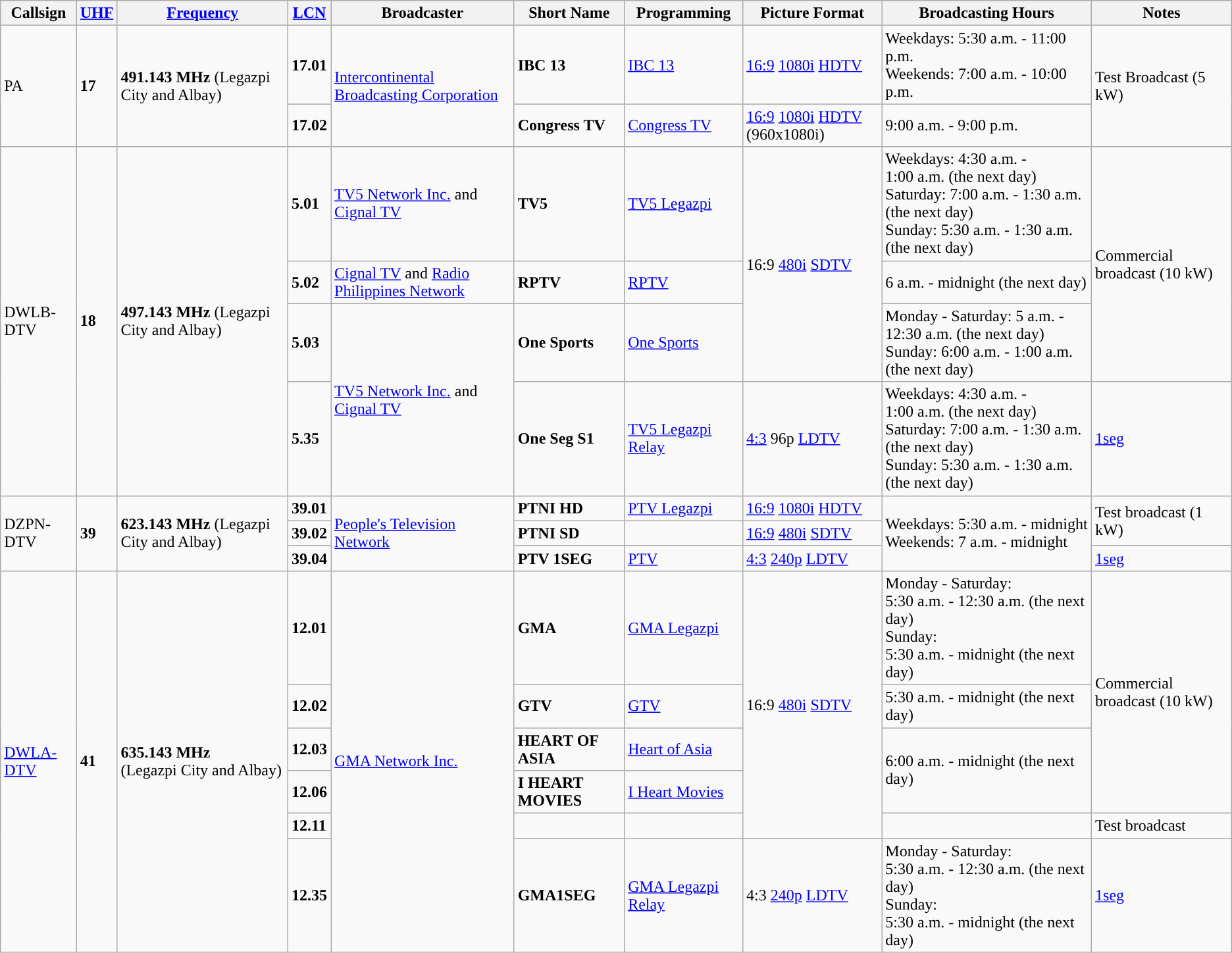<table class="wikitable sortable">
<tr>
<th>Callsign</th>
<th><a href='#'>UHF</a></th>
<th><a href='#'>Frequency</a></th>
<th><a href='#'>LCN</a></th>
<th>Broadcaster</th>
<th>Short Name</th>
<th>Programming</th>
<th>Picture Format</th>
<th>Broadcasting Hours</th>
<th>Notes</th>
</tr>
<tr>
<td rowspan="2">PA</td>
<td rowspan="2"><strong>17</strong></td>
<td rowspan="2"><strong>491.143 MHz</strong> (Legazpi City and Albay)</td>
<td><strong>17.01</strong></td>
<td rowspan="2"><a href='#'>Intercontinental Broadcasting Corporation</a></td>
<td><strong>IBC 13</strong></td>
<td rowspan="1"><a href='#'>IBC 13</a></td>
<td><a href='#'>16:9</a> <a href='#'>1080i</a> <a href='#'>HDTV</a></td>
<td rowspan="1">Weekdays: 5:30 a.m. - 11:00 p.m. <br> Weekends: 7:00 a.m. - 10:00 p.m.</td>
<td rowspan="2">Test Broadcast (5 kW)</td>
</tr>
<tr>
<td><strong>17.02</strong></td>
<td><strong>Congress TV</strong></td>
<td rowspan="1"><a href='#'>Congress TV</a></td>
<td><a href='#'>16:9</a> <a href='#'>1080i</a> <a href='#'>HDTV</a> (960x1080i)</td>
<td rowspan="1">9:00 a.m. - 9:00 p.m.</td>
</tr>
<tr>
<td rowspan="4">DWLB-DTV</td>
<td rowspan="4"><strong>18</strong></td>
<td rowspan="4"><strong>497.143 MHz</strong> (Legazpi City and Albay)</td>
<td><strong>5.01</strong></td>
<td rowspan="1"><a href='#'>TV5 Network Inc.</a> and <a href='#'>Cignal TV</a></td>
<td><strong>TV5</strong></td>
<td><a href='#'>TV5 Legazpi</a></td>
<td rowspan="3">16:9 <a href='#'>480i</a> <a href='#'>SDTV</a></td>
<td>Weekdays:  4:30 a.m. - 1:00 a.m. (the next day) <br> Saturday: 7:00 a.m. - 1:30 a.m. (the next day) <br> Sunday: 5:30 a.m. - 1:30 a.m. (the next day)</td>
<td rowspan="3">Commercial broadcast (10 kW)</td>
</tr>
<tr>
<td><strong>5.02</strong></td>
<td><a href='#'>Cignal TV</a> and <a href='#'>Radio Philippines Network</a></td>
<td><strong>RPTV</strong></td>
<td><a href='#'>RPTV</a></td>
<td>6 a.m. - midnight (the next day)</td>
</tr>
<tr>
<td><strong>5.03</strong></td>
<td rowspan="2"><a href='#'>TV5 Network Inc.</a> and <a href='#'>Cignal TV</a></td>
<td><strong>One Sports</strong></td>
<td><a href='#'>One Sports</a></td>
<td>Monday - Saturday: 5 a.m. - 12:30 a.m. (the next day) <br> Sunday: 6:00 a.m. - 1:00 a.m. (the next day)</td>
</tr>
<tr>
<td><strong>5.35</strong></td>
<td><strong>One Seg S1 </strong></td>
<td><a href='#'>TV5 Legazpi Relay</a></td>
<td><a href='#'>4:3</a> 96p <a href='#'>LDTV</a></td>
<td>Weekdays:  4:30 a.m. - 1:00 a.m. (the next day) <br> Saturday: 7:00 a.m. - 1:30 a.m. (the next day) <br> Sunday: 5:30 a.m. - 1:30 a.m. (the next day)</td>
<td><a href='#'>1seg</a></td>
</tr>
<tr>
<td rowspan="3">DZPN-DTV</td>
<td rowspan="3"><strong>39</strong></td>
<td rowspan="3"><strong>623.143 MHz</strong> (Legazpi City and Albay)</td>
<td><strong>39.01</strong></td>
<td rowspan="3"><a href='#'>People's Television Network</a></td>
<td><strong>PTNI HD</strong></td>
<td rowspan="1'"><a href='#'>PTV Legazpi</a></td>
<td rowspan="1"><a href='#'>16:9</a> <a href='#'>1080i</a> <a href='#'>HDTV</a></td>
<td rowspan="3">Weekdays: 5:30 a.m. - midnight <br> Weekends: 7 a.m. - midnight</td>
<td rowspan="2">Test broadcast (1 kW)</td>
</tr>
<tr>
<td><strong>39.02</strong></td>
<td><strong>PTNI SD</strong></td>
<td></td>
<td><a href='#'>16:9</a> <a href='#'>480i</a> <a href='#'>SDTV</a></td>
</tr>
<tr>
<td><strong>39.04</strong></td>
<td><strong>PTV 1SEG</strong></td>
<td><a href='#'>PTV</a></td>
<td><a href='#'>4:3</a> <a href='#'>240p</a> <a href='#'>LDTV</a></td>
<td><a href='#'>1seg</a></td>
</tr>
<tr>
<td rowspan="6"><a href='#'>DWLA-DTV</a></td>
<td rowspan="6"><strong>41</strong></td>
<td rowspan="6"><strong>635.143 MHz</strong><br>(Legazpi City and Albay)</td>
<td><strong>12.01</strong></td>
<td rowspan="6"><a href='#'>GMA Network Inc.</a></td>
<td><strong>GMA</strong></td>
<td><a href='#'>GMA Legazpi</a></td>
<td rowspan="5">16:9 <a href='#'>480i</a> <a href='#'>SDTV</a></td>
<td>Monday - Saturday: <br> 5:30 a.m. - 12:30 a.m. (the next day) <br> Sunday: <br> 5:30 a.m. - midnight (the next day)</td>
<td rowspan="4">Commercial broadcast (10 kW)</td>
</tr>
<tr>
<td><strong>12.02</strong></td>
<td><strong>GTV</strong></td>
<td><a href='#'>GTV</a></td>
<td rowspan="1">5:30 a.m. - midnight (the next day)</td>
</tr>
<tr>
<td><strong>12.03</strong></td>
<td><strong>HEART OF ASIA</strong></td>
<td><a href='#'>Heart of Asia</a></td>
<td rowspan="2">6:00 a.m. - midnight (the next day)</td>
</tr>
<tr>
<td><strong>12.06</strong></td>
<td><strong>I HEART MOVIES</strong></td>
<td><a href='#'>I Heart Movies</a></td>
</tr>
<tr>
<td><strong>12.11</strong></td>
<td></td>
<td></td>
<td></td>
<td rowspan="1">Test broadcast</td>
</tr>
<tr>
<td><strong>12.35</strong></td>
<td><strong>GMA1SEG</strong></td>
<td><a href='#'>GMA Legazpi Relay</a></td>
<td>4:3 <a href='#'>240p</a> <a href='#'>LDTV</a></td>
<td>Monday - Saturday: <br> 5:30 a.m. - 12:30 a.m. (the next day) <br> Sunday: <br> 5:30 a.m. - midnight (the next day)</td>
<td><a href='#'>1seg</a></td>
</tr>
</table>
